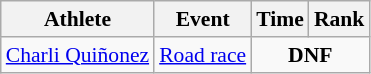<table class="wikitable" style="font-size:90%">
<tr>
<th>Athlete</th>
<th>Event</th>
<th>Time</th>
<th>Rank</th>
</tr>
<tr>
<td><a href='#'>Charli Quiñonez</a></td>
<td align=center rowspan=4><a href='#'>Road race</a></td>
<td align=center colspan="2"><strong>DNF</strong></td>
</tr>
</table>
